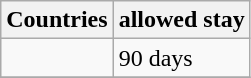<table class="wikitable">
<tr>
<th>Countries</th>
<th>allowed stay</th>
</tr>
<tr>
<td></td>
<td>90 days</td>
</tr>
<tr>
</tr>
</table>
